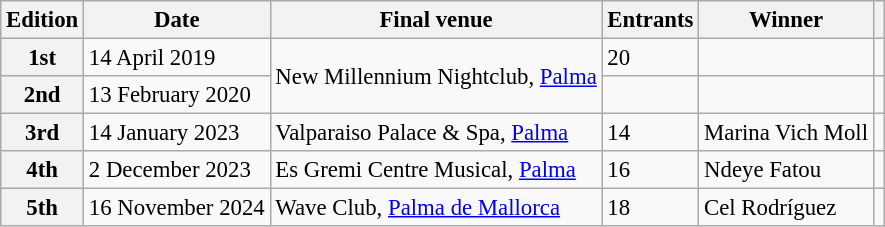<table class="wikitable defaultcenter col2left col3left col5left" style="font-size:95%;">
<tr>
<th>Edition</th>
<th>Date</th>
<th>Final venue</th>
<th>Entrants</th>
<th>Winner</th>
<th></th>
</tr>
<tr>
<th>1st</th>
<td>14 April 2019</td>
<td rowspan=2>New Millennium Nightclub, <a href='#'>Palma</a></td>
<td>20</td>
<td></td>
<td></td>
</tr>
<tr>
<th>2nd</th>
<td>13 February 2020</td>
<td></td>
<td></td>
<td></td>
</tr>
<tr>
<th>3rd</th>
<td>14 January 2023</td>
<td>Valparaiso Palace & Spa, <a href='#'>Palma</a></td>
<td>14</td>
<td>Marina Vich Moll</td>
<td></td>
</tr>
<tr>
<th>4th</th>
<td>2 December 2023</td>
<td>Es Gremi Centre Musical, <a href='#'>Palma</a></td>
<td>16</td>
<td>Ndeye Fatou</td>
<td></td>
</tr>
<tr>
<th>5th</th>
<td>16 November 2024</td>
<td>Wave Club, <a href='#'>Palma de Mallorca</a></td>
<td>18</td>
<td>Cel Rodríguez</td>
<td></td>
</tr>
</table>
